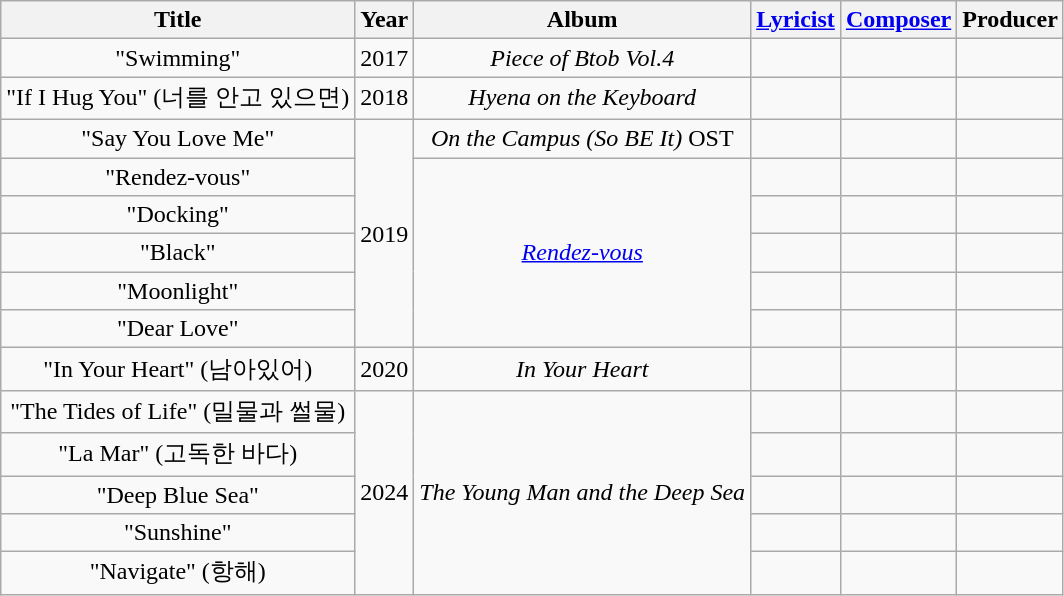<table class="wikitable plainrowheaders" style="text-align:center">
<tr>
<th scope="col">Title</th>
<th scope="col">Year</th>
<th scope="col">Album</th>
<th scope="col"><a href='#'>Lyricist</a></th>
<th scope="col"><a href='#'>Composer</a></th>
<th scope="col">Producer</th>
</tr>
<tr>
<td>"Swimming"</td>
<td>2017</td>
<td><em>Piece of Btob Vol.4</em></td>
<td></td>
<td></td>
<td></td>
</tr>
<tr>
<td>"If I Hug You" (너를 안고 있으면)</td>
<td>2018</td>
<td><em>Hyena on the Keyboard</em></td>
<td></td>
<td></td>
<td></td>
</tr>
<tr>
<td>"Say You Love Me"</td>
<td rowspan="6">2019</td>
<td><em>On the Campus (So BE It)</em> OST</td>
<td></td>
<td></td>
<td></td>
</tr>
<tr>
<td>"Rendez-vous"</td>
<td rowspan="5"><em><a href='#'>Rendez-vous</a></em></td>
<td></td>
<td></td>
<td></td>
</tr>
<tr>
<td>"Docking"</td>
<td></td>
<td></td>
<td></td>
</tr>
<tr>
<td>"Black"</td>
<td></td>
<td></td>
<td></td>
</tr>
<tr>
<td>"Moonlight"</td>
<td></td>
<td></td>
<td></td>
</tr>
<tr>
<td>"Dear Love"</td>
<td></td>
<td></td>
<td></td>
</tr>
<tr>
<td>"In Your Heart" (남아있어)</td>
<td>2020</td>
<td><em>In Your Heart</em></td>
<td></td>
<td></td>
<td></td>
</tr>
<tr>
<td>"The Tides of Life" (밀물과 썰물)</td>
<td rowspan="5">2024</td>
<td rowspan="5"><em>The Young Man and the Deep Sea</em></td>
<td></td>
<td></td>
<td></td>
</tr>
<tr>
<td>"La Mar" (고독한 바다)</td>
<td></td>
<td></td>
<td></td>
</tr>
<tr>
<td>"Deep Blue Sea"</td>
<td></td>
<td></td>
<td></td>
</tr>
<tr>
<td>"Sunshine"</td>
<td></td>
<td></td>
<td></td>
</tr>
<tr>
<td>"Navigate" (항해)</td>
<td></td>
<td></td>
<td></td>
</tr>
</table>
